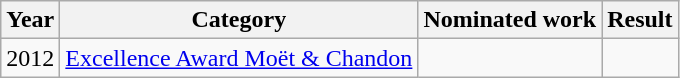<table class="wikitable sortable">
<tr>
<th>Year</th>
<th>Category</th>
<th>Nominated work</th>
<th>Result</th>
</tr>
<tr>
<td>2012</td>
<td><a href='#'>Excellence Award Moët & Chandon</a></td>
<td></td>
<td></td>
</tr>
</table>
